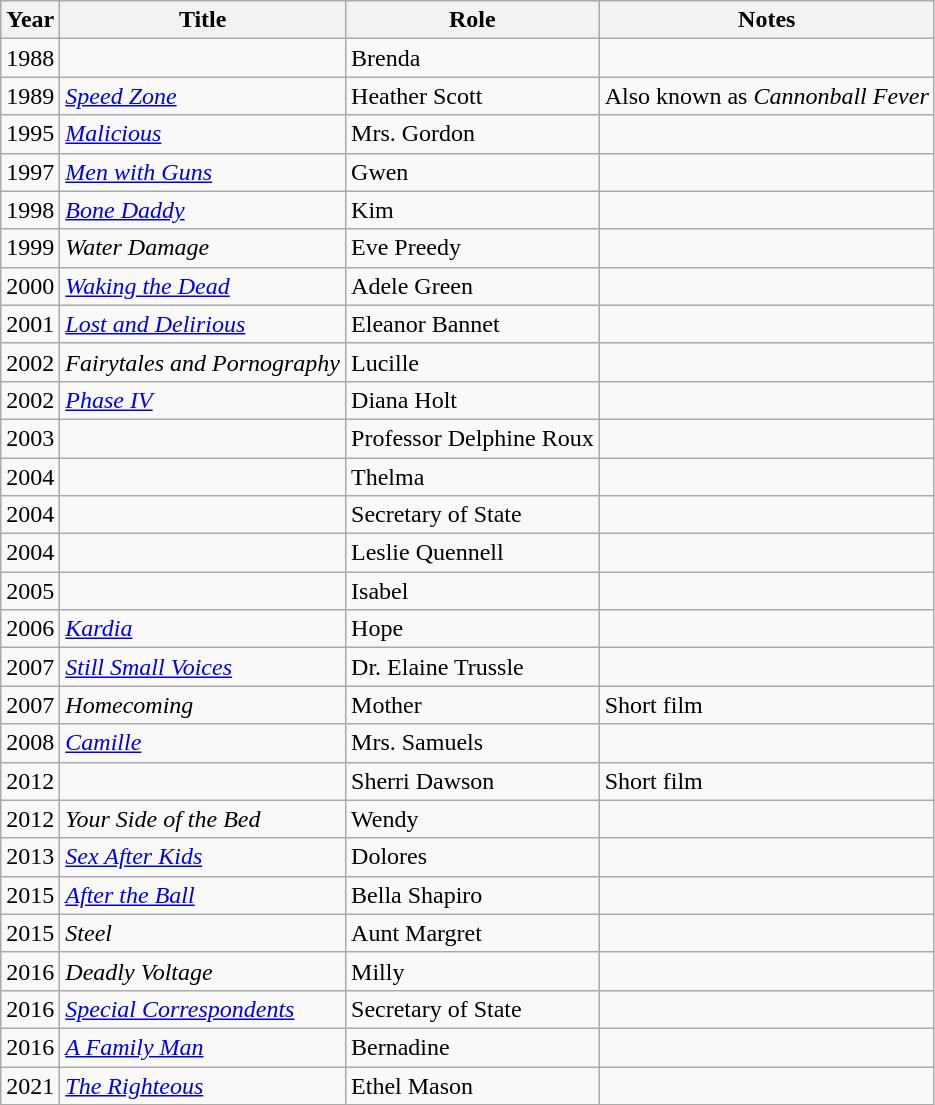<table class="wikitable sortable">
<tr>
<th>Year</th>
<th>Title</th>
<th>Role</th>
<th class="unsortable">Notes</th>
</tr>
<tr>
<td>1988</td>
<td><em></em></td>
<td>Brenda</td>
<td></td>
</tr>
<tr>
<td>1989</td>
<td><em><a href='#'>Speed Zone</a></em></td>
<td>Heather Scott</td>
<td>Also known as <em>Cannonball Fever</em></td>
</tr>
<tr>
<td>1995</td>
<td><em><a href='#'>Malicious</a></em></td>
<td>Mrs. Gordon</td>
<td></td>
</tr>
<tr>
<td>1997</td>
<td><em><a href='#'>Men with Guns</a></em></td>
<td>Gwen</td>
<td></td>
</tr>
<tr>
<td>1998</td>
<td><em><a href='#'>Bone Daddy</a></em></td>
<td>Kim</td>
<td></td>
</tr>
<tr>
<td>1999</td>
<td><em>Water Damage</em></td>
<td>Eve Preedy</td>
<td></td>
</tr>
<tr>
<td>2000</td>
<td><em><a href='#'>Waking the Dead</a></em></td>
<td>Adele Green</td>
<td></td>
</tr>
<tr>
<td>2001</td>
<td><em><a href='#'>Lost and Delirious</a></em></td>
<td>Eleanor Bannet</td>
<td></td>
</tr>
<tr>
<td>2002</td>
<td><em>Fairytales and Pornography</em></td>
<td>Lucille</td>
<td></td>
</tr>
<tr>
<td>2002</td>
<td><em><a href='#'>Phase IV</a></em></td>
<td>Diana Holt</td>
<td></td>
</tr>
<tr>
<td>2003</td>
<td><em></em></td>
<td>Professor Delphine Roux</td>
<td></td>
</tr>
<tr>
<td>2004</td>
<td><em></em></td>
<td>Thelma</td>
<td></td>
</tr>
<tr>
<td>2004</td>
<td><em></em></td>
<td>Secretary of State</td>
<td></td>
</tr>
<tr>
<td>2004</td>
<td><em></em></td>
<td>Leslie Quennell</td>
<td></td>
</tr>
<tr>
<td>2005</td>
<td><em></em></td>
<td>Isabel</td>
<td></td>
</tr>
<tr>
<td>2006</td>
<td><em><a href='#'>Kardia</a></em></td>
<td>Hope</td>
<td></td>
</tr>
<tr>
<td>2007</td>
<td><em><a href='#'>Still Small Voices</a></em></td>
<td>Dr. Elaine Trussle</td>
<td></td>
</tr>
<tr>
<td>2007</td>
<td><em>Homecoming</em></td>
<td>Mother</td>
<td>Short film</td>
</tr>
<tr>
<td>2008</td>
<td><em><a href='#'>Camille</a></em></td>
<td>Mrs. Samuels</td>
<td></td>
</tr>
<tr>
<td>2012</td>
<td><em></em></td>
<td>Sherri Dawson</td>
<td>Short film</td>
</tr>
<tr>
<td>2012</td>
<td><em>Your Side of the Bed</em></td>
<td>Wendy</td>
<td></td>
</tr>
<tr>
<td>2013</td>
<td><em><a href='#'>Sex After Kids</a></em></td>
<td>Dolores</td>
<td></td>
</tr>
<tr>
<td>2015</td>
<td><em><a href='#'>After the Ball</a></em></td>
<td>Bella Shapiro</td>
<td></td>
</tr>
<tr>
<td>2015</td>
<td><em>Steel</em></td>
<td>Aunt Margret</td>
<td></td>
</tr>
<tr>
<td>2016</td>
<td><em>Deadly Voltage</em></td>
<td>Milly</td>
<td></td>
</tr>
<tr>
<td>2016</td>
<td><em><a href='#'>Special Correspondents</a></em></td>
<td>Secretary of State</td>
<td></td>
</tr>
<tr>
<td>2016</td>
<td data-sort-value="Family Man, A"><em><a href='#'>A Family Man</a></em></td>
<td>Bernadine</td>
<td></td>
</tr>
<tr>
<td>2021</td>
<td data-sort-value="Righteous, The"><em><a href='#'>The Righteous</a></em></td>
<td>Ethel Mason</td>
<td></td>
</tr>
</table>
